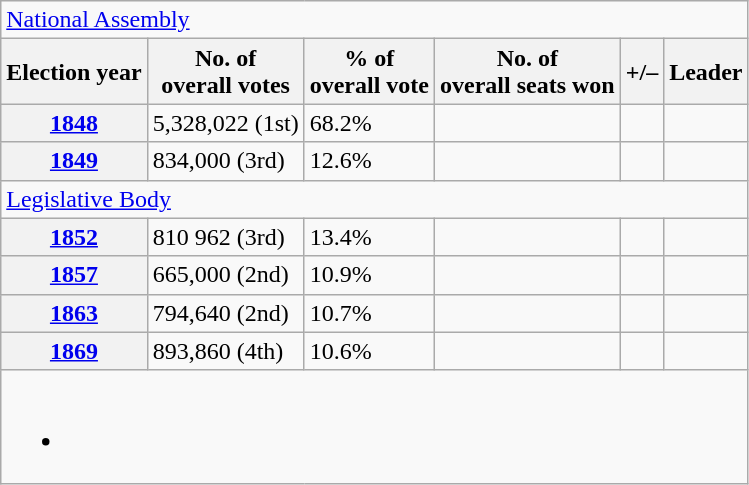<table class=wikitable>
<tr>
<td colspan=6><a href='#'>National Assembly</a></td>
</tr>
<tr>
<th>Election year</th>
<th>No. of<br>overall votes</th>
<th>% of<br>overall vote</th>
<th>No. of<br>overall seats won</th>
<th>+/–</th>
<th>Leader</th>
</tr>
<tr>
<th><a href='#'>1848</a></th>
<td>5,328,022 (1st)</td>
<td>68.2%</td>
<td></td>
<td></td>
<td></td>
</tr>
<tr>
<th><a href='#'>1849</a></th>
<td>834,000 (3rd)</td>
<td>12.6%</td>
<td></td>
<td></td>
<td></td>
</tr>
<tr>
<td colspan=6><a href='#'>Legislative Body</a></td>
</tr>
<tr>
<th><a href='#'>1852</a></th>
<td>810 962 (3rd)</td>
<td>13.4%</td>
<td></td>
<td></td>
<td></td>
</tr>
<tr>
<th><a href='#'>1857</a></th>
<td>665,000 (2nd)</td>
<td>10.9%</td>
<td></td>
<td></td>
<td></td>
</tr>
<tr>
<th><a href='#'>1863</a></th>
<td>794,640 (2nd)</td>
<td>10.7%</td>
<td></td>
<td></td>
<td></td>
</tr>
<tr>
<th><a href='#'>1869</a></th>
<td>893,860 (4th)</td>
<td>10.6%</td>
<td></td>
<td></td>
<td></td>
</tr>
<tr>
<td colspan=6><br><ul><li></li></ul></td>
</tr>
</table>
